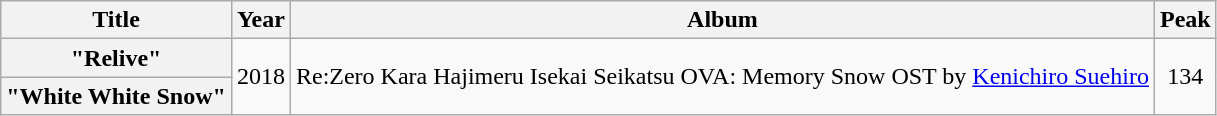<table class="wikitable plainrowheaders" style="text-align:center;">
<tr>
<th scope="col">Title</th>
<th scope="col">Year</th>
<th scope="col">Album</th>
<th scope="col">Peak</th>
</tr>
<tr>
<th scope="row">"Relive"</th>
<td rowspan="2">2018</td>
<td rowspan="2">Re:Zero Kara Hajimeru Isekai Seikatsu OVA: Memory Snow OST by <a href='#'>Kenichiro Suehiro</a></td>
<td rowspan="2">134</td>
</tr>
<tr>
<th scope="row">"White White Snow"</th>
</tr>
</table>
